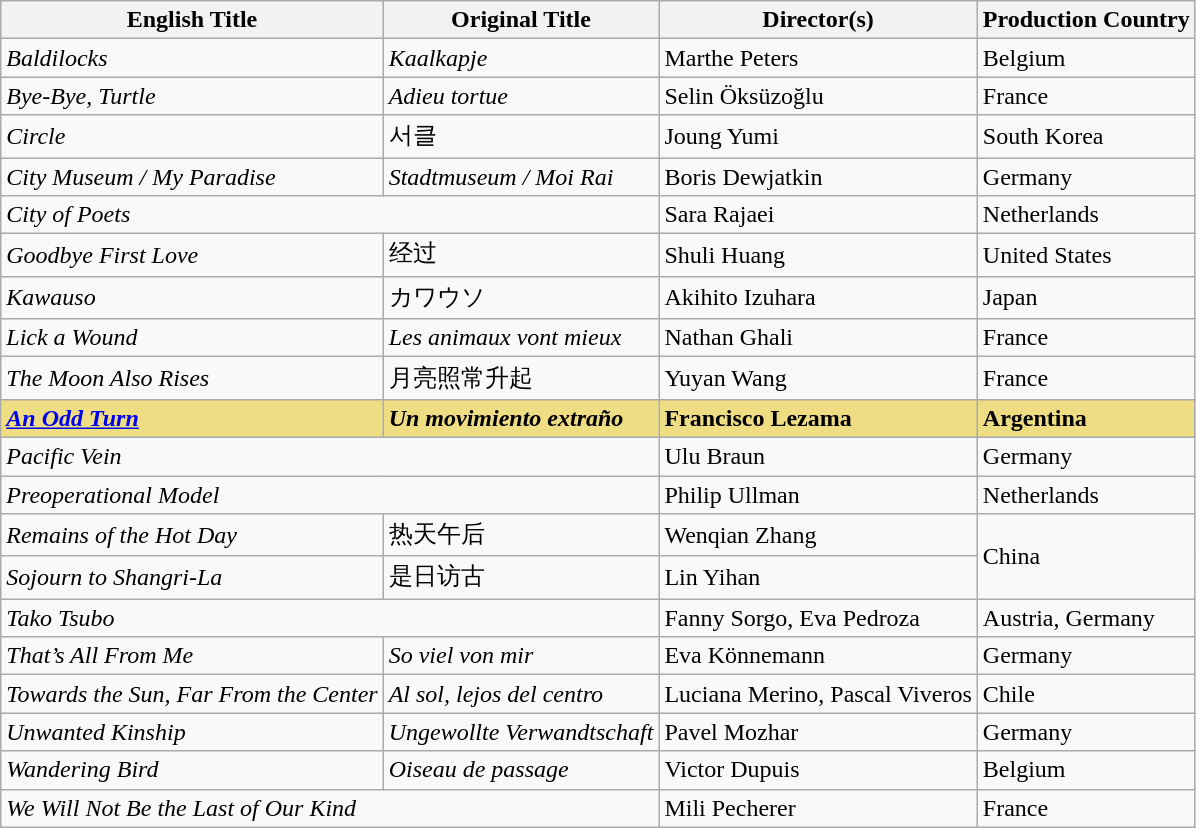<table class="wikitable">
<tr>
<th>English Title</th>
<th>Original Title</th>
<th>Director(s)</th>
<th>Production Country</th>
</tr>
<tr>
<td><em>Baldilocks</em></td>
<td><em>Kaalkapje</em></td>
<td>Marthe Peters</td>
<td>Belgium</td>
</tr>
<tr>
<td><em>Bye-Bye, Turtle</em></td>
<td><em>Adieu tortue</em></td>
<td>Selin Öksüzoğlu</td>
<td>France</td>
</tr>
<tr>
<td><em>Circle</em></td>
<td>서클</td>
<td>Joung Yumi</td>
<td>South Korea</td>
</tr>
<tr>
<td><em>City Museum / My Paradise</em></td>
<td><em>Stadtmuseum / Moi Rai</em></td>
<td>Boris Dewjatkin</td>
<td>Germany</td>
</tr>
<tr>
<td colspan="2"><em>City of Poets</em></td>
<td>Sara Rajaei</td>
<td>Netherlands</td>
</tr>
<tr>
<td><em>Goodbye First Love</em></td>
<td>经过</td>
<td>Shuli Huang</td>
<td>United States</td>
</tr>
<tr>
<td><em>Kawauso</em></td>
<td>カワウソ</td>
<td>Akihito Izuhara</td>
<td>Japan</td>
</tr>
<tr>
<td><em>Lick a Wound</em></td>
<td><em>Les animaux vont mieux</em></td>
<td>Nathan Ghali</td>
<td>France</td>
</tr>
<tr>
<td><em>The Moon Also Rises</em></td>
<td>月亮照常升起</td>
<td>Yuyan Wang</td>
<td>France</td>
</tr>
<tr style="background:#EEDD82;">
<td><strong><em><a href='#'>An Odd Turn</a></em></strong></td>
<td><strong><em>Un movimiento extraño</em></strong></td>
<td><strong>Francisco Lezama</strong></td>
<td><strong>Argentina</strong></td>
</tr>
<tr>
<td colspan="2"><em>Pacific Vein</em></td>
<td>Ulu Braun</td>
<td>Germany</td>
</tr>
<tr>
<td colspan="2"><em>Preoperational Model</em></td>
<td>Philip Ullman</td>
<td>Netherlands</td>
</tr>
<tr>
<td><em>Remains of the Hot Day</em></td>
<td>热天午后</td>
<td>Wenqian Zhang</td>
<td rowspan="2">China</td>
</tr>
<tr>
<td><em>Sojourn to Shangri-La</em></td>
<td>是日访古</td>
<td>Lin Yihan</td>
</tr>
<tr>
<td colspan="2"><em>Tako Tsubo</em></td>
<td>Fanny Sorgo, Eva Pedroza</td>
<td>Austria, Germany</td>
</tr>
<tr>
<td><em>That’s All From Me</em></td>
<td><em>So viel von mir</em></td>
<td>Eva Könnemann</td>
<td>Germany</td>
</tr>
<tr>
<td><em>Towards the Sun, Far From the Center</em></td>
<td><em>Al sol, lejos del centro</em></td>
<td>Luciana Merino, Pascal Viveros</td>
<td>Chile</td>
</tr>
<tr>
<td><em>Unwanted Kinship</em></td>
<td><em>Ungewollte Verwandtschaft</em></td>
<td>Pavel Mozhar</td>
<td>Germany</td>
</tr>
<tr>
<td><em>Wandering Bird</em></td>
<td><em>Oiseau de passage</em></td>
<td>Victor Dupuis</td>
<td>Belgium</td>
</tr>
<tr>
<td colspan="2"><em>We Will Not Be the Last of Our Kind</em></td>
<td>Mili Pecherer</td>
<td>France</td>
</tr>
</table>
